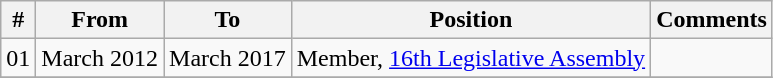<table class="wikitable sortable">
<tr>
<th>#</th>
<th>From</th>
<th>To</th>
<th>Position</th>
<th>Comments</th>
</tr>
<tr>
<td>01</td>
<td>March 2012</td>
<td>March 2017</td>
<td>Member, <a href='#'>16th Legislative Assembly</a></td>
<td></td>
</tr>
<tr>
</tr>
</table>
